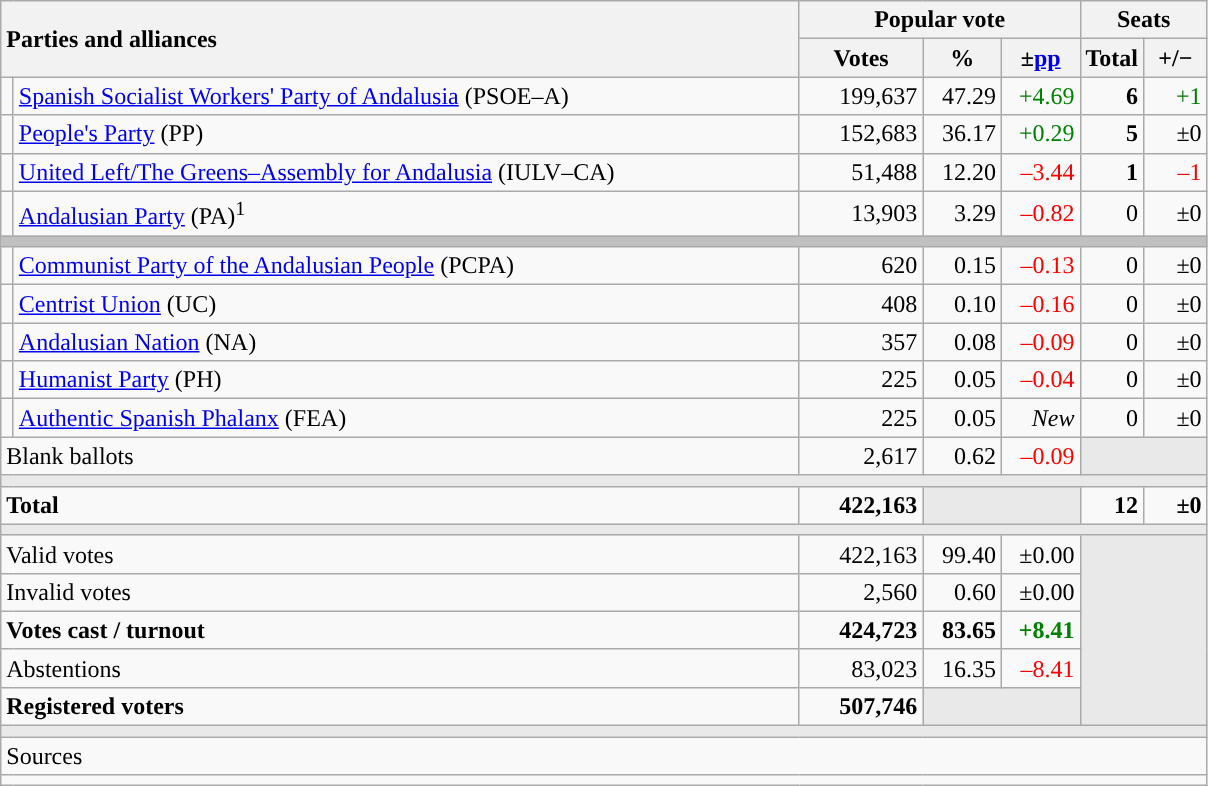<table class="wikitable" style="text-align:right;">
<tr>
<th style="text-align:left;" rowspan="2" colspan="2" width="525">Parties and alliances</th>
<th colspan="3">Popular vote</th>
<th colspan="2">Seats</th>
</tr>
<tr>
<th width="75">Votes</th>
<th width="45">%</th>
<th width="45">±<a href='#'>pp</a></th>
<th width="35">Total</th>
<th width="35">+/−</th>
</tr>
<tr>
<td width="1" style="color:inherit;background:"></td>
<td align="left"><a href='#'>Spanish Socialist Workers' Party of Andalusia</a> (PSOE–A)</td>
<td>199,637</td>
<td>47.29</td>
<td style="color:green;">+4.69</td>
<td><strong>6</strong></td>
<td style="color:green;">+1</td>
</tr>
<tr>
<td style="color:inherit;background:"></td>
<td align="left"><a href='#'>People's Party</a> (PP)</td>
<td>152,683</td>
<td>36.17</td>
<td style="color:green;">+0.29</td>
<td><strong>5</strong></td>
<td>±0</td>
</tr>
<tr>
<td style="color:inherit;background:"></td>
<td align="left"><a href='#'>United Left/The Greens–Assembly for Andalusia</a> (IULV–CA)</td>
<td>51,488</td>
<td>12.20</td>
<td style="color:red;">–3.44</td>
<td><strong>1</strong></td>
<td style="color:red;">–1</td>
</tr>
<tr>
<td style="color:inherit;background:"></td>
<td align="left"><a href='#'>Andalusian Party</a> (PA)<sup>1</sup></td>
<td>13,903</td>
<td>3.29</td>
<td style="color:red;">–0.82</td>
<td>0</td>
<td>±0</td>
</tr>
<tr>
<td colspan="7" bgcolor="#C0C0C0"></td>
</tr>
<tr>
<td style="color:inherit;background:"></td>
<td align="left"><a href='#'>Communist Party of the Andalusian People</a> (PCPA)</td>
<td>620</td>
<td>0.15</td>
<td style="color:red;">–0.13</td>
<td>0</td>
<td>±0</td>
</tr>
<tr>
<td style="color:inherit;background:"></td>
<td align="left"><a href='#'>Centrist Union</a> (UC)</td>
<td>408</td>
<td>0.10</td>
<td style="color:red;">–0.16</td>
<td>0</td>
<td>±0</td>
</tr>
<tr>
<td style="color:inherit;background:"></td>
<td align="left"><a href='#'>Andalusian Nation</a> (NA)</td>
<td>357</td>
<td>0.08</td>
<td style="color:red;">–0.09</td>
<td>0</td>
<td>±0</td>
</tr>
<tr>
<td style="color:inherit;background:"></td>
<td align="left"><a href='#'>Humanist Party</a> (PH)</td>
<td>225</td>
<td>0.05</td>
<td style="color:red;">–0.04</td>
<td>0</td>
<td>±0</td>
</tr>
<tr>
<td style="color:inherit;background:"></td>
<td align="left"><a href='#'>Authentic Spanish Phalanx</a> (FEA)</td>
<td>225</td>
<td>0.05</td>
<td><em>New</em></td>
<td>0</td>
<td>±0</td>
</tr>
<tr>
<td align="left" colspan="2">Blank ballots</td>
<td>2,617</td>
<td>0.62</td>
<td style="color:red;">–0.09</td>
<td bgcolor="#E9E9E9" colspan="2"></td>
</tr>
<tr>
<td colspan="7" bgcolor="#E9E9E9"></td>
</tr>
<tr style="font-weight:bold;">
<td align="left" colspan="2">Total</td>
<td>422,163</td>
<td bgcolor="#E9E9E9" colspan="2"></td>
<td>12</td>
<td>±0</td>
</tr>
<tr>
<td colspan="7" bgcolor="#E9E9E9"></td>
</tr>
<tr>
<td align="left" colspan="2">Valid votes</td>
<td>422,163</td>
<td>99.40</td>
<td>±0.00</td>
<td bgcolor="#E9E9E9" colspan="2" rowspan="5"></td>
</tr>
<tr>
<td align="left" colspan="2">Invalid votes</td>
<td>2,560</td>
<td>0.60</td>
<td>±0.00</td>
</tr>
<tr style="font-weight:bold;">
<td align="left" colspan="2">Votes cast / turnout</td>
<td>424,723</td>
<td>83.65</td>
<td style="color:green;">+8.41</td>
</tr>
<tr>
<td align="left" colspan="2">Abstentions</td>
<td>83,023</td>
<td>16.35</td>
<td style="color:red;">–8.41</td>
</tr>
<tr style="font-weight:bold;">
<td align="left" colspan="2">Registered voters</td>
<td>507,746</td>
<td bgcolor="#E9E9E9" colspan="2"></td>
</tr>
<tr>
<td colspan="7" bgcolor="#E9E9E9"></td>
</tr>
<tr>
<td align="left" colspan="7">Sources</td>
</tr>
<tr>
<td colspan="7" style="text-align:left; max-width:790px;"></td>
</tr>
</table>
